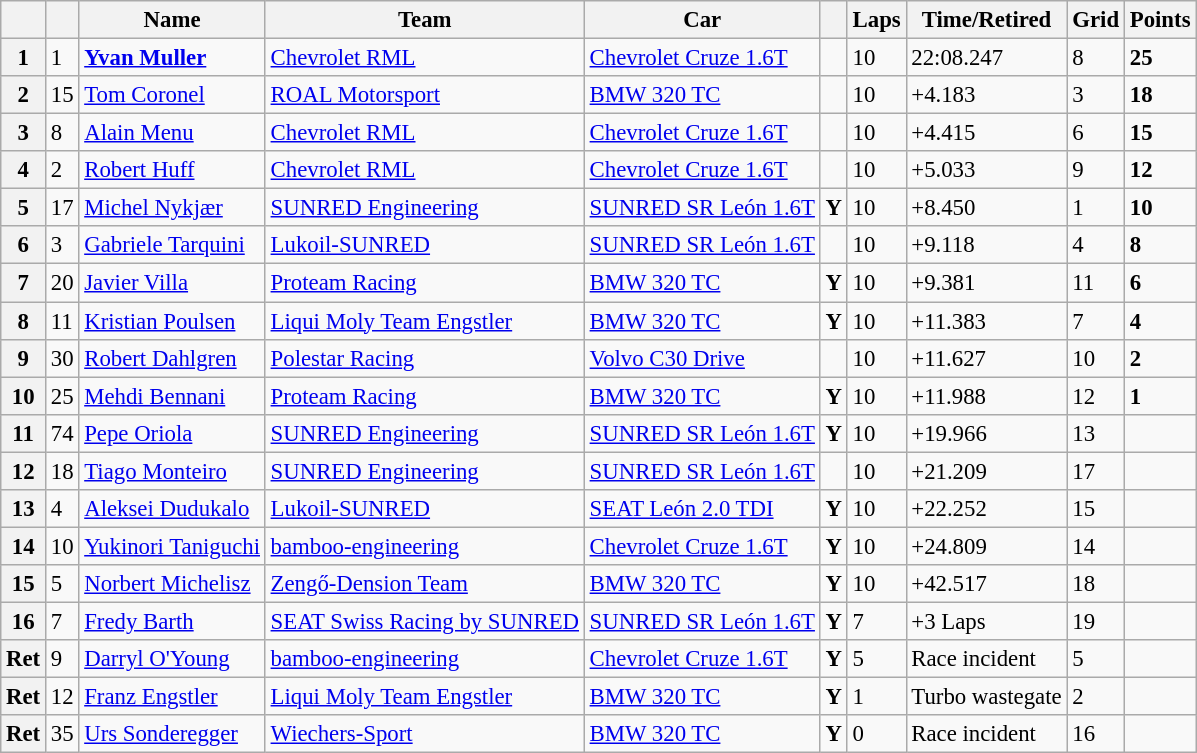<table class="wikitable sortable" style="font-size: 95%;">
<tr>
<th></th>
<th></th>
<th>Name</th>
<th>Team</th>
<th>Car</th>
<th></th>
<th>Laps</th>
<th>Time/Retired</th>
<th>Grid</th>
<th>Points</th>
</tr>
<tr>
<th>1</th>
<td>1</td>
<td> <strong><a href='#'>Yvan Muller</a></strong></td>
<td><a href='#'>Chevrolet RML</a></td>
<td><a href='#'>Chevrolet Cruze 1.6T</a></td>
<td></td>
<td>10</td>
<td>22:08.247</td>
<td>8</td>
<td><strong>25</strong></td>
</tr>
<tr>
<th>2</th>
<td>15</td>
<td> <a href='#'>Tom Coronel</a></td>
<td><a href='#'>ROAL Motorsport</a></td>
<td><a href='#'>BMW 320 TC</a></td>
<td></td>
<td>10</td>
<td>+4.183</td>
<td>3</td>
<td><strong>18</strong></td>
</tr>
<tr>
<th>3</th>
<td>8</td>
<td> <a href='#'>Alain Menu</a></td>
<td><a href='#'>Chevrolet RML</a></td>
<td><a href='#'>Chevrolet Cruze 1.6T</a></td>
<td></td>
<td>10</td>
<td>+4.415</td>
<td>6</td>
<td><strong>15</strong></td>
</tr>
<tr>
<th>4</th>
<td>2</td>
<td> <a href='#'>Robert Huff</a></td>
<td><a href='#'>Chevrolet RML</a></td>
<td><a href='#'>Chevrolet Cruze 1.6T</a></td>
<td></td>
<td>10</td>
<td>+5.033</td>
<td>9</td>
<td><strong>12</strong></td>
</tr>
<tr>
<th>5</th>
<td>17</td>
<td> <a href='#'>Michel Nykjær</a></td>
<td><a href='#'>SUNRED Engineering</a></td>
<td><a href='#'>SUNRED SR León 1.6T</a></td>
<td align=center><strong><span>Y</span></strong></td>
<td>10</td>
<td>+8.450</td>
<td>1</td>
<td><strong>10</strong></td>
</tr>
<tr>
<th>6</th>
<td>3</td>
<td> <a href='#'>Gabriele Tarquini</a></td>
<td><a href='#'>Lukoil-SUNRED</a></td>
<td><a href='#'>SUNRED SR León 1.6T</a></td>
<td></td>
<td>10</td>
<td>+9.118</td>
<td>4</td>
<td><strong>8</strong></td>
</tr>
<tr>
<th>7</th>
<td>20</td>
<td> <a href='#'>Javier Villa</a></td>
<td><a href='#'>Proteam Racing</a></td>
<td><a href='#'>BMW 320 TC</a></td>
<td align=center><strong><span>Y</span></strong></td>
<td>10</td>
<td>+9.381</td>
<td>11</td>
<td><strong>6</strong></td>
</tr>
<tr>
<th>8</th>
<td>11</td>
<td> <a href='#'>Kristian Poulsen</a></td>
<td><a href='#'>Liqui Moly Team Engstler</a></td>
<td><a href='#'>BMW 320 TC</a></td>
<td align=center><strong><span>Y</span></strong></td>
<td>10</td>
<td>+11.383</td>
<td>7</td>
<td><strong>4</strong></td>
</tr>
<tr>
<th>9</th>
<td>30</td>
<td> <a href='#'>Robert Dahlgren</a></td>
<td><a href='#'>Polestar Racing</a></td>
<td><a href='#'>Volvo C30 Drive</a></td>
<td></td>
<td>10</td>
<td>+11.627</td>
<td>10</td>
<td><strong>2</strong></td>
</tr>
<tr>
<th>10</th>
<td>25</td>
<td> <a href='#'>Mehdi Bennani</a></td>
<td><a href='#'>Proteam Racing</a></td>
<td><a href='#'>BMW 320 TC</a></td>
<td align=center><strong><span>Y</span></strong></td>
<td>10</td>
<td>+11.988</td>
<td>12</td>
<td><strong>1</strong></td>
</tr>
<tr>
<th>11</th>
<td>74</td>
<td> <a href='#'>Pepe Oriola</a></td>
<td><a href='#'>SUNRED Engineering</a></td>
<td><a href='#'>SUNRED SR León 1.6T</a></td>
<td align=center><strong><span>Y</span></strong></td>
<td>10</td>
<td>+19.966</td>
<td>13</td>
<td></td>
</tr>
<tr>
<th>12</th>
<td>18</td>
<td> <a href='#'>Tiago Monteiro</a></td>
<td><a href='#'>SUNRED Engineering</a></td>
<td><a href='#'>SUNRED SR León 1.6T</a></td>
<td></td>
<td>10</td>
<td>+21.209</td>
<td>17</td>
<td></td>
</tr>
<tr>
<th>13</th>
<td>4</td>
<td> <a href='#'>Aleksei Dudukalo</a></td>
<td><a href='#'>Lukoil-SUNRED</a></td>
<td><a href='#'>SEAT León 2.0 TDI</a></td>
<td align=center><strong><span>Y</span></strong></td>
<td>10</td>
<td>+22.252</td>
<td>15</td>
<td></td>
</tr>
<tr>
<th>14</th>
<td>10</td>
<td> <a href='#'>Yukinori Taniguchi</a></td>
<td><a href='#'>bamboo-engineering</a></td>
<td><a href='#'>Chevrolet Cruze 1.6T</a></td>
<td align=center><strong><span>Y</span></strong></td>
<td>10</td>
<td>+24.809</td>
<td>14</td>
<td></td>
</tr>
<tr>
<th>15</th>
<td>5</td>
<td> <a href='#'>Norbert Michelisz</a></td>
<td><a href='#'>Zengő-Dension Team</a></td>
<td><a href='#'>BMW 320 TC</a></td>
<td align=center><strong><span>Y</span></strong></td>
<td>10</td>
<td>+42.517</td>
<td>18</td>
<td></td>
</tr>
<tr>
<th>16</th>
<td>7</td>
<td> <a href='#'>Fredy Barth</a></td>
<td><a href='#'>SEAT Swiss Racing by SUNRED</a></td>
<td><a href='#'>SUNRED SR León 1.6T</a></td>
<td align=center><strong><span>Y</span></strong></td>
<td>7</td>
<td>+3 Laps</td>
<td>19</td>
<td></td>
</tr>
<tr>
<th>Ret</th>
<td>9</td>
<td> <a href='#'>Darryl O'Young</a></td>
<td><a href='#'>bamboo-engineering</a></td>
<td><a href='#'>Chevrolet Cruze 1.6T</a></td>
<td align=center><strong><span>Y</span></strong></td>
<td>5</td>
<td>Race incident</td>
<td>5</td>
<td></td>
</tr>
<tr>
<th>Ret</th>
<td>12</td>
<td> <a href='#'>Franz Engstler</a></td>
<td><a href='#'>Liqui Moly Team Engstler</a></td>
<td><a href='#'>BMW 320 TC</a></td>
<td align=center><strong><span>Y</span></strong></td>
<td>1</td>
<td>Turbo wastegate</td>
<td>2</td>
<td></td>
</tr>
<tr>
<th>Ret</th>
<td>35</td>
<td> <a href='#'>Urs Sonderegger</a></td>
<td><a href='#'>Wiechers-Sport</a></td>
<td><a href='#'>BMW 320 TC</a></td>
<td align=center><strong><span>Y</span></strong></td>
<td>0</td>
<td>Race incident</td>
<td>16</td>
<td></td>
</tr>
</table>
